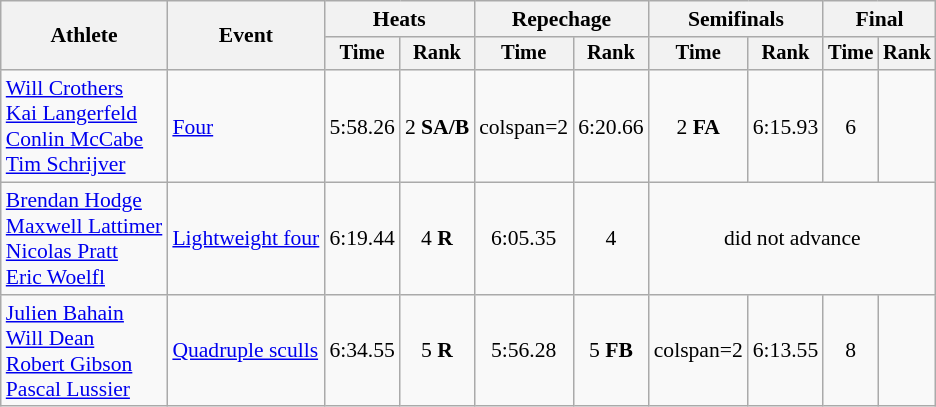<table class="wikitable" style="font-size:90%">
<tr>
<th rowspan="2">Athlete</th>
<th rowspan="2">Event</th>
<th colspan="2">Heats</th>
<th colspan="2">Repechage</th>
<th colspan="2">Semifinals</th>
<th colspan="2">Final</th>
</tr>
<tr style="font-size:95%">
<th>Time</th>
<th>Rank</th>
<th>Time</th>
<th>Rank</th>
<th>Time</th>
<th>Rank</th>
<th>Time</th>
<th>Rank</th>
</tr>
<tr align=center>
<td align=left><a href='#'>Will Crothers</a><br><a href='#'>Kai Langerfeld</a><br><a href='#'>Conlin McCabe</a><br><a href='#'>Tim Schrijver</a></td>
<td align=left><a href='#'>Four</a></td>
<td>5:58.26</td>
<td>2 <strong>SA/B</strong></td>
<td>colspan=2 </td>
<td>6:20.66</td>
<td>2 <strong>FA</strong></td>
<td>6:15.93</td>
<td>6</td>
</tr>
<tr align=center>
<td align=left><a href='#'>Brendan Hodge</a><br><a href='#'>Maxwell Lattimer</a><br><a href='#'>Nicolas Pratt</a><br><a href='#'>Eric Woelfl</a></td>
<td align=left><a href='#'>Lightweight four</a></td>
<td>6:19.44</td>
<td>4 <strong>R</strong></td>
<td>6:05.35</td>
<td>4</td>
<td colspan=4>did not advance</td>
</tr>
<tr align=center>
<td align=left><a href='#'>Julien Bahain</a><br><a href='#'>Will Dean</a><br><a href='#'>Robert Gibson</a><br><a href='#'>Pascal Lussier</a></td>
<td align=left><a href='#'>Quadruple sculls</a></td>
<td>6:34.55</td>
<td>5 <strong>R</strong></td>
<td>5:56.28</td>
<td>5 <strong>FB</strong></td>
<td>colspan=2 </td>
<td>6:13.55</td>
<td>8</td>
</tr>
</table>
